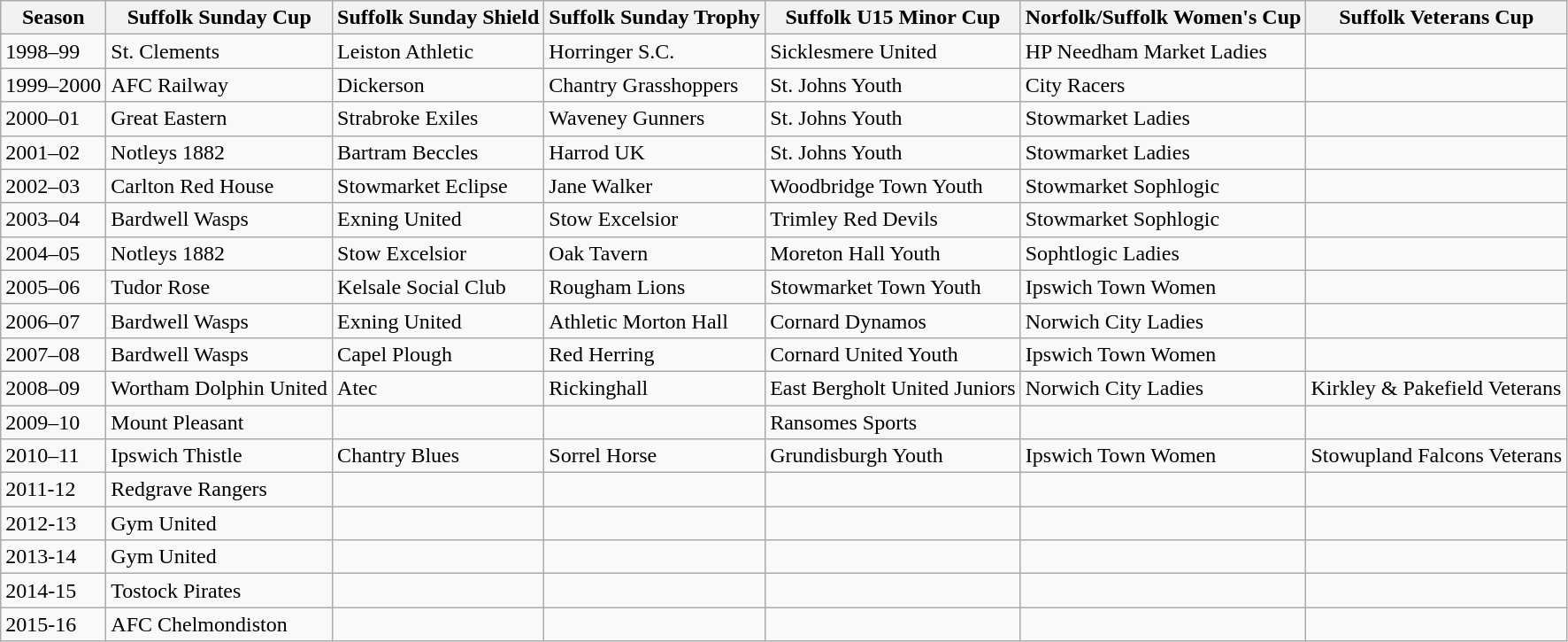<table class="wikitable" style="textalign-center">
<tr>
<th>Season</th>
<th>Suffolk Sunday Cup</th>
<th>Suffolk Sunday Shield</th>
<th>Suffolk Sunday Trophy</th>
<th>Suffolk U15 Minor Cup</th>
<th>Norfolk/Suffolk Women's Cup</th>
<th>Suffolk Veterans Cup</th>
</tr>
<tr>
<td>1998–99</td>
<td>St. Clements</td>
<td>Leiston Athletic</td>
<td>Horringer S.C.</td>
<td>Sicklesmere United</td>
<td>HP Needham Market Ladies</td>
<td></td>
</tr>
<tr>
<td>1999–2000</td>
<td>AFC Railway</td>
<td>Dickerson</td>
<td>Chantry Grasshoppers</td>
<td>St. Johns Youth</td>
<td>City Racers</td>
<td></td>
</tr>
<tr>
<td>2000–01</td>
<td>Great Eastern</td>
<td>Strabroke Exiles</td>
<td>Waveney Gunners</td>
<td>St. Johns Youth</td>
<td>Stowmarket Ladies</td>
<td></td>
</tr>
<tr>
<td>2001–02</td>
<td>Notleys 1882</td>
<td>Bartram Beccles</td>
<td>Harrod UK</td>
<td>St. Johns Youth</td>
<td>Stowmarket Ladies</td>
<td></td>
</tr>
<tr>
<td>2002–03</td>
<td>Carlton Red House</td>
<td>Stowmarket Eclipse</td>
<td>Jane Walker</td>
<td>Woodbridge Town Youth</td>
<td>Stowmarket Sophlogic</td>
<td></td>
</tr>
<tr>
<td>2003–04</td>
<td>Bardwell Wasps</td>
<td>Exning United</td>
<td>Stow Excelsior</td>
<td>Trimley Red Devils</td>
<td>Stowmarket Sophlogic</td>
<td></td>
</tr>
<tr>
<td>2004–05</td>
<td>Notleys 1882</td>
<td>Stow Excelsior</td>
<td>Oak Tavern</td>
<td>Moreton Hall Youth</td>
<td>Sophtlogic Ladies</td>
<td></td>
</tr>
<tr>
<td>2005–06</td>
<td>Tudor Rose</td>
<td>Kelsale Social Club</td>
<td>Rougham Lions</td>
<td>Stowmarket Town Youth</td>
<td>Ipswich Town Women</td>
<td></td>
</tr>
<tr>
<td>2006–07</td>
<td>Bardwell Wasps</td>
<td>Exning United</td>
<td>Athletic Morton Hall</td>
<td>Cornard Dynamos</td>
<td>Norwich City Ladies</td>
<td></td>
</tr>
<tr>
<td>2007–08</td>
<td>Bardwell Wasps</td>
<td>Capel Plough</td>
<td>Red Herring</td>
<td>Cornard United Youth</td>
<td>Ipswich Town Women</td>
<td></td>
</tr>
<tr>
<td>2008–09</td>
<td>Wortham Dolphin United</td>
<td>Atec</td>
<td>Rickinghall</td>
<td>East Bergholt United Juniors</td>
<td>Norwich City Ladies</td>
<td>Kirkley & Pakefield Veterans</td>
</tr>
<tr>
<td>2009–10</td>
<td>Mount Pleasant</td>
<td></td>
<td></td>
<td>Ransomes Sports</td>
<td></td>
<td></td>
</tr>
<tr>
<td>2010–11</td>
<td>Ipswich Thistle</td>
<td>Chantry Blues</td>
<td>Sorrel Horse</td>
<td>Grundisburgh Youth</td>
<td>Ipswich Town Women</td>
<td>Stowupland Falcons Veterans</td>
</tr>
<tr>
<td>2011-12</td>
<td>Redgrave Rangers</td>
<td></td>
<td></td>
<td></td>
<td></td>
<td></td>
</tr>
<tr>
<td>2012-13</td>
<td>Gym United</td>
<td></td>
<td></td>
<td></td>
<td></td>
<td></td>
</tr>
<tr>
<td>2013-14</td>
<td>Gym United</td>
<td></td>
<td></td>
<td></td>
<td></td>
<td></td>
</tr>
<tr>
<td>2014-15</td>
<td>Tostock Pirates</td>
<td></td>
<td></td>
<td></td>
<td></td>
<td></td>
</tr>
<tr>
<td>2015-16</td>
<td>AFC Chelmondiston</td>
<td></td>
<td></td>
<td></td>
<td></td>
<td></td>
</tr>
</table>
